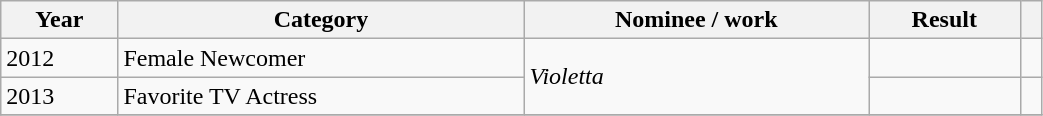<table class="wikitable" style="width:55%;">
<tr>
<th>Year</th>
<th>Category</th>
<th>Nominee / work</th>
<th>Result</th>
<th></th>
</tr>
<tr>
<td>2012</td>
<td>Female Newcomer</td>
<td rowspan="2"><em>Violetta</em></td>
<td></td>
<td style="text-align:center;"></td>
</tr>
<tr>
<td>2013</td>
<td>Favorite TV Actress</td>
<td></td>
<td style="text-align:center;"></td>
</tr>
<tr>
</tr>
</table>
